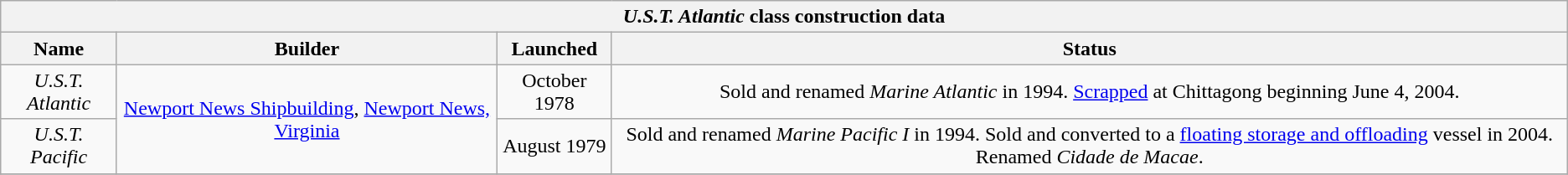<table class="wikitable" style="text-align: center;">
<tr>
<th align="center" colspan="4"><em>U.S.T. Atlantic</em> class construction data</th>
</tr>
<tr>
<th align="center">Name</th>
<th align="center">Builder</th>
<th align="center">Launched</th>
<th align="center">Status</th>
</tr>
<tr>
<td><em>U.S.T. Atlantic</em></td>
<td rowspan="2" align="center"><a href='#'>Newport News Shipbuilding</a>, <a href='#'>Newport News, Virginia</a></td>
<td>October 1978</td>
<td>Sold and renamed <em>Marine Atlantic</em> in 1994. <a href='#'>Scrapped</a> at Chittagong beginning June 4, 2004.</td>
</tr>
<tr>
<td><em>U.S.T. Pacific</em></td>
<td>August 1979</td>
<td>Sold and renamed <em>Marine Pacific I</em> in 1994. Sold and converted to a <a href='#'>floating storage and offloading</a> vessel in 2004. Renamed <em>Cidade de Macae</em>.</td>
</tr>
<tr>
</tr>
</table>
